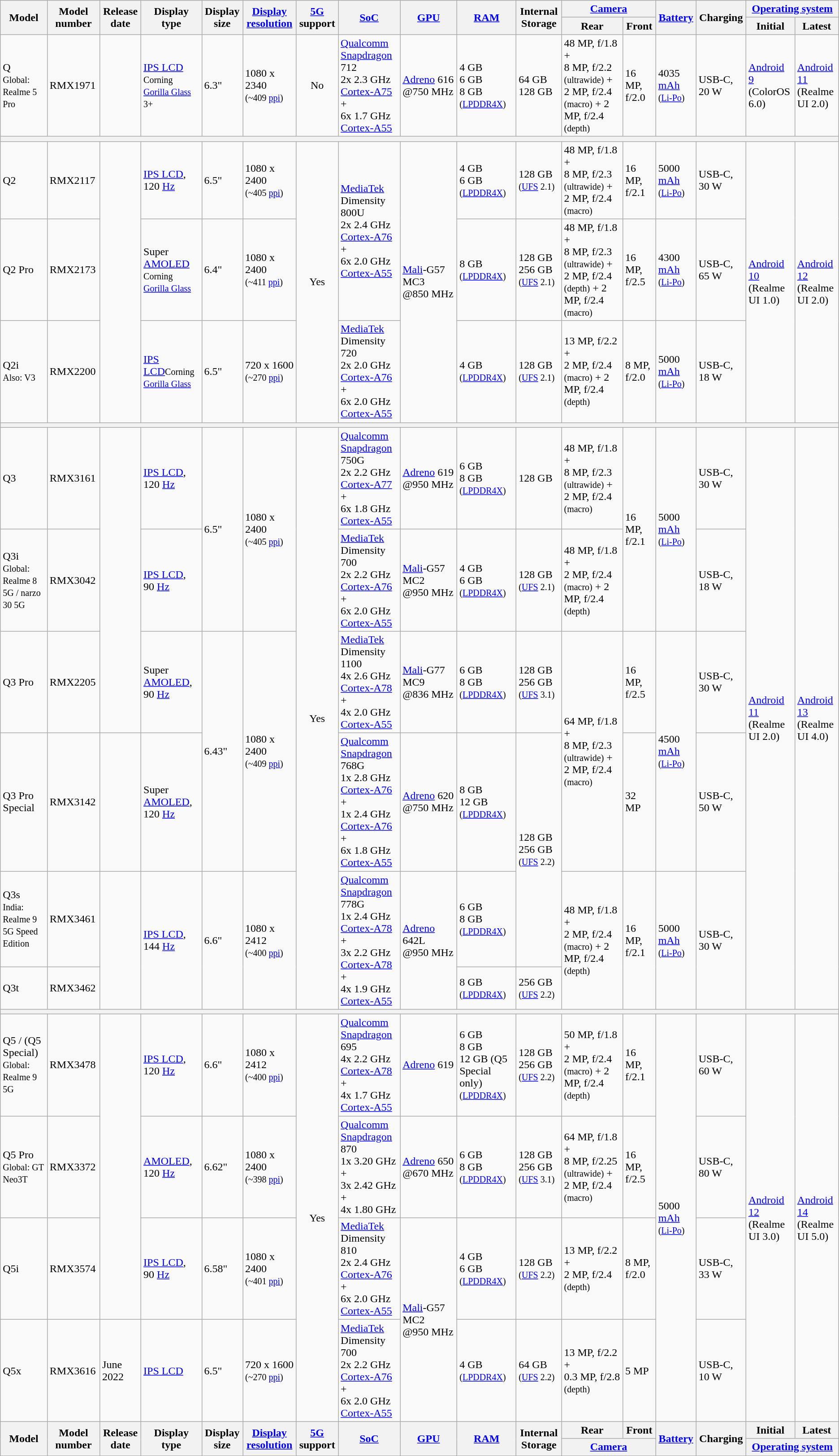<table class="wikitable sortable mw-collapsible">
<tr>
<th rowspan="2">Model</th>
<th rowspan="2">Model number</th>
<th rowspan="2">Release date </th>
<th rowspan="2">Display type</th>
<th rowspan="2">Display size</th>
<th rowspan="2"><a href='#'>Display resolution</a></th>
<th rowspan="2"><a href='#'>5G</a> support</th>
<th rowspan="2"><a href='#'>SoC</a></th>
<th rowspan="2"><a href='#'>GPU</a></th>
<th rowspan="2"><a href='#'>RAM</a></th>
<th rowspan="2">Internal Storage</th>
<th colspan="2"><a href='#'>Camera</a></th>
<th rowspan="2"><a href='#'>Battery</a></th>
<th rowspan="2">Charging</th>
<th colspan="2"><a href='#'>Operating system</a></th>
</tr>
<tr>
<th>Rear</th>
<th>Front</th>
<th>Initial</th>
<th>Latest</th>
</tr>
<tr>
<td>Q<br><small>Global: Realme 5 Pro</small></td>
<td>RMX1971</td>
<td></td>
<td><a href='#'>IPS LCD</a><br><small>Corning <a href='#'>Gorilla Glass</a> 3+</small></td>
<td>6.3"</td>
<td>1080 x 2340<br><small>(~409 <a href='#'>ppi</a>)</small></td>
<td style="text-align:center;">No</td>
<td><a href='#'>Qualcomm Snapdragon</a> 712<br>2x 2.3 GHz <a href='#'>Cortex-A75</a> +<br>6x 1.7 GHz <a href='#'>Cortex-A55</a></td>
<td><a href='#'>Adreno</a> 616<br>@750 MHz</td>
<td>4 GB<br>6 GB<br>8 GB<br><small>(<a href='#'>LPDDR4X</a>)</small></td>
<td>64 GB<br>128 GB</td>
<td>48 MP, f/1.8 +<br>8 MP, f/2.2 <small>(ultrawide)</small> +
2 MP, f/2.4 <small>(macro)</small> +
2 MP, f/2.4 <small>(depth)</small></td>
<td>16 MP, f/2.0</td>
<td>4035 <a href='#'>mAh</a><br><small>(<a href='#'>Li-Po</a>)</small></td>
<td>USB-C, 20 W</td>
<td><a href='#'>Android 9</a><br>(ColorOS 6.0)</td>
<td><a href='#'>Android 11</a><br>(Realme UI 2.0)</td>
</tr>
<tr>
<th colspan="17"></th>
</tr>
<tr>
<td>Q2</td>
<td>RMX2117</td>
<td rowspan="3"></td>
<td><a href='#'>IPS LCD</a>, 120 <a href='#'>Hz</a></td>
<td>6.5"</td>
<td>1080 x 2400<br><small>(~405 <a href='#'>ppi</a>)</small></td>
<td rowspan="3" style="text-align:center;">Yes</td>
<td rowspan="2"><a href='#'>MediaTek</a> Dimensity 800U<br>2x 2.4 GHz <a href='#'>Cortex-A76</a> +<br>6x 2.0 GHz <a href='#'>Cortex-A55</a></td>
<td rowspan="3"><a href='#'>Mali</a>-G57 MC3<br>@850 MHz</td>
<td>4 GB<br>6 GB<br><small>(<a href='#'>LPDDR4X</a>)</small></td>
<td>128 GB<br><small>(<a href='#'>UFS</a> 2.1)</small></td>
<td>48 MP, f/1.8 +<br>8 MP, f/2.3 <small>(ultrawide)</small> +
2 MP, f/2.4 <small>(macro)</small></td>
<td>16 MP, f/2.1</td>
<td>5000 <a href='#'>mAh</a><br><small>(<a href='#'>Li-Po</a>)</small></td>
<td>USB-C, 30 W</td>
<td rowspan="3"><a href='#'>Android 10</a><br>(Realme UI 1.0)</td>
<td rowspan="3"><a href='#'>Android 12</a><br>(Realme UI 2.0)</td>
</tr>
<tr>
<td>Q2 Pro</td>
<td>RMX2173</td>
<td>Super <a href='#'>AMOLED</a><br><small>Corning <a href='#'>Gorilla Glass</a></small></td>
<td>6.4"</td>
<td>1080 x 2400<br><small>(~411 <a href='#'>ppi</a>)</small></td>
<td>8 GB<br><small>(<a href='#'>LPDDR4X</a>)</small></td>
<td>128 GB<br>256 GB<br><small>(<a href='#'>UFS</a> 2.1)</small></td>
<td>48 MP, f/1.8 +<br>8 MP, f/2.3 <small>(ultrawide)</small> +
2 MP, f/2.4 <small>(depth)</small> +
2 MP, f/2.4 <small>(macro)</small></td>
<td>16 MP, f/2.5</td>
<td>4300 <a href='#'>mAh</a><br><small>(<a href='#'>Li-Po</a>)</small></td>
<td>USB-C, 65 W</td>
</tr>
<tr>
<td>Q2i<br><small>Also: V3</small></td>
<td>RMX2200</td>
<td><a href='#'>IPS LCD</a><small>Corning <a href='#'>Gorilla Glass</a></small></td>
<td>6.5"</td>
<td>720 x 1600<br><small>(~270 <a href='#'>ppi</a>)</small></td>
<td><a href='#'>MediaTek</a> Dimensity 720<br>2x 2.0 GHz <a href='#'>Cortex-A76</a> +<br>6x 2.0 GHz <a href='#'>Cortex-A55</a></td>
<td>4 GB<br><small>(<a href='#'>LPDDR4X</a>)</small></td>
<td>128 GB<br><small>(<a href='#'>UFS</a> 2.1)</small></td>
<td>13 MP, f/2.2 +<br>2 MP, f/2.4 <small>(macro)</small> +
2 MP, f/2.4 <small>(depth)</small></td>
<td>8 MP, f/2.0</td>
<td>5000 <a href='#'>mAh</a><br><small>(<a href='#'>Li-Po</a>)</small></td>
<td>USB-C, 18 W</td>
</tr>
<tr>
<th colspan="17"></th>
</tr>
<tr>
<td>Q3</td>
<td>RMX3161</td>
<td rowspan="3"></td>
<td><a href='#'>IPS LCD</a>, 120 <a href='#'>Hz</a></td>
<td rowspan="2">6.5"</td>
<td rowspan="2">1080 x 2400<br><small>(~405 <a href='#'>ppi</a>)</small></td>
<td rowspan="6" style="text-align:center;">Yes</td>
<td><a href='#'>Qualcomm Snapdragon</a> 750G<br>2x 2.2 GHz <a href='#'>Cortex-A77</a> +<br>6x 1.8 GHz <a href='#'>Cortex-A55</a></td>
<td><a href='#'>Adreno</a> 619<br>@950 MHz</td>
<td>6 GB<br>8 GB<br><small>(<a href='#'>LPDDR4X</a>)</small></td>
<td>128 GB</td>
<td>48 MP, f/1.8 +<br>8 MP, f/2.3 <small>(ultrawide)</small> +
2 MP, f/2.4 <small>(macro)</small></td>
<td rowspan="2">16 MP, f/2.1</td>
<td rowspan="2">5000 <a href='#'>mAh</a><br><small>(<a href='#'>Li-Po</a>)</small></td>
<td>USB-C, 30 W</td>
<td rowspan="6"><a href='#'>Android 11</a><br>(Realme UI 2.0)</td>
<td rowspan="6"><a href='#'>Android 13</a><br>(Realme UI 4.0)</td>
</tr>
<tr>
<td>Q3i<br><small>Global: Realme 8 5G / narzo 30 5G</small></td>
<td>RMX3042</td>
<td><a href='#'>IPS LCD</a>, 90 <a href='#'>Hz</a></td>
<td><a href='#'>MediaTek</a> Dimensity 700<br>2x 2.2 GHz <a href='#'>Cortex-A76</a> +<br>6x 2.0 GHz <a href='#'>Cortex-A55</a></td>
<td><a href='#'>Mali</a>-G57 MC2<br>@950 MHz</td>
<td>4 GB<br>6 GB<br><small>(<a href='#'>LPDDR4X</a>)</small></td>
<td>128 GB<br><small>(<a href='#'>UFS</a> 2.1)</small></td>
<td>48 MP, f/1.8 +<br>2 MP, f/2.4 <small>(macro)</small> +
2 MP, f/2.4 <small>(depth)</small></td>
<td>USB-C, 18 W</td>
</tr>
<tr>
<td>Q3 Pro</td>
<td>RMX2205</td>
<td>Super <a href='#'>AMOLED</a>, 90 <a href='#'>Hz</a></td>
<td rowspan="2">6.43"</td>
<td rowspan="2">1080 x 2400<br><small>(~409 <a href='#'>ppi</a>)</small></td>
<td><a href='#'>MediaTek</a> Dimensity 1100<br>4x 2.6 GHz <a href='#'>Cortex-A78</a> +<br>4x 2.0 GHz <a href='#'>Cortex-A55</a></td>
<td><a href='#'>Mali</a>-G77 MC9<br>@836 MHz</td>
<td>6 GB<br>8 GB<br><small>(<a href='#'>LPDDR4X</a>)</small></td>
<td>128 GB<br>256 GB<br><small>(<a href='#'>UFS</a> 3.1)</small></td>
<td rowspan="2">64 MP, f/1.8 +<br>8 MP, f/2.3 <small>(ultrawide)</small> +
2 MP, f/2.4 <small>(macro)</small></td>
<td>16 MP, f/2.5</td>
<td rowspan="2">4500 <a href='#'>mAh</a><br><small>(<a href='#'>Li-Po</a>)</small></td>
<td>USB-C, 30 W</td>
</tr>
<tr>
<td>Q3 Pro Special</td>
<td>RMX3142</td>
<td></td>
<td>Super <a href='#'>AMOLED</a>, 120 <a href='#'>Hz</a></td>
<td><a href='#'>Qualcomm Snapdragon</a> 768G<br>1x 2.8 GHz <a href='#'>Cortex-A76</a> +<br>1x 2.4 GHz <a href='#'>Cortex-A76</a> +<br>6x 1.8 GHz <a href='#'>Cortex-A55</a></td>
<td><a href='#'>Adreno</a> 620<br>@750 MHz</td>
<td>8 GB<br>12 GB<br><small>(<a href='#'>LPDDR4X</a>)</small></td>
<td rowspan="2">128 GB<br>256 GB<br><small>(<a href='#'>UFS</a> 2.2)</small></td>
<td>32 MP</td>
<td>USB-C, 50 W</td>
</tr>
<tr>
<td>Q3s<br><small>India: Realme 9 5G Speed Edition</small></td>
<td>RMX3461</td>
<td rowspan="2"></td>
<td rowspan="2"><a href='#'>IPS LCD</a>, 144 <a href='#'>Hz</a></td>
<td rowspan="2">6.6"</td>
<td rowspan="2">1080 x 2412<br><small>(~400 <a href='#'>ppi</a>)</small></td>
<td rowspan="2"><a href='#'>Qualcomm Snapdragon</a> 778G<br>1x 2.4 GHz <a href='#'>Cortex-A78</a> +<br>3x 2.2 GHz <a href='#'>Cortex-A78</a> +<br>4x 1.9 GHz <a href='#'>Cortex-A55</a></td>
<td rowspan="2"><a href='#'>Adreno</a> 642L<br>@950 MHz</td>
<td>6 GB<br>8 GB<br><small>(<a href='#'>LPDDR4X</a>)</small></td>
<td rowspan="2">48 MP, f/1.8 +<br>2 MP, f/2.4 <small>(macro)</small> +
2 MP, f/2.4 <small>(depth)</small></td>
<td rowspan="2">16 MP, f/2.1</td>
<td rowspan="2">5000 <a href='#'>mAh</a><br><small>(<a href='#'>Li-Po</a>)</small></td>
<td rowspan="2">USB-C, 30 W</td>
</tr>
<tr>
<td>Q3t</td>
<td>RMX3462</td>
<td>8 GB<br><small>(<a href='#'>LPDDR4X</a>)</small></td>
<td>256 GB<br><small>(<a href='#'>UFS</a> 2.2)</small></td>
</tr>
<tr>
<th colspan="17"></th>
</tr>
<tr>
<td>Q5 / (Q5 Special)<br><small>Global: Realme 9 5G</small></td>
<td>RMX3478</td>
<td rowspan="3"></td>
<td><a href='#'>IPS LCD</a>, 120 <a href='#'>Hz</a></td>
<td>6.6"</td>
<td>1080 x 2412<br><small>(~400 <a href='#'>ppi</a>)</small></td>
<td rowspan="4" style="text-align:center;">Yes</td>
<td><a href='#'>Qualcomm Snapdragon</a> 695<br>4x 2.2 GHz <a href='#'>Cortex-A78</a> +<br>4x 1.7 GHz <a href='#'>Cortex-A55</a></td>
<td><a href='#'>Adreno</a> 619</td>
<td>6 GB<br>8 GB<br>12 GB (Q5 Special only)
<small>(<a href='#'>LPDDR4X</a>)</small></td>
<td>128 GB<br>256 GB<br><small>(<a href='#'>UFS</a> 2.2)</small></td>
<td>50 MP, f/1.8 +<br>2 MP, f/2.4 <small>(macro)</small> +
2 MP, f/2.4 <small>(depth)</small></td>
<td>16 MP, f/2.1</td>
<td rowspan="4">5000 <a href='#'>mAh</a><br><small>(<a href='#'>Li-Po</a>)</small></td>
<td>USB-C, 60 W</td>
<td rowspan="4"><a href='#'>Android 12</a><br>(Realme UI 3.0)</td>
<td rowspan="4"><a href='#'>Android 14</a><br>(Realme UI 5.0)</td>
</tr>
<tr>
<td>Q5 Pro<br><small>Global: GT Neo3T</small></td>
<td>RMX3372</td>
<td><a href='#'>AMOLED</a>, 120 <a href='#'>Hz</a></td>
<td>6.62"</td>
<td>1080 x 2400<br><small>(~398 <a href='#'>ppi</a>)</small></td>
<td><a href='#'>Qualcomm Snapdragon</a> 870<br>1x 3.20 GHz +<br>3x 2.42 GHz +<br>4x 1.80 GHz</td>
<td><a href='#'>Adreno</a> 650<br>@670 MHz</td>
<td>6 GB<br>8 GB <small>(<a href='#'>LPDDR4X</a>)</small></td>
<td>128 GB<br>256 GB<br><small>(<a href='#'>UFS</a> 3.1)</small></td>
<td>64 MP, f/1.8 +<br>8 MP, f/2.25 <small>(ultrawide)</small> +
2 MP, f/2.4 <small>(macro)</small></td>
<td>16 MP, f/2.5</td>
<td>USB-C, 80 W</td>
</tr>
<tr>
<td>Q5i</td>
<td>RMX3574</td>
<td><a href='#'>IPS LCD</a>, 90 <a href='#'>Hz</a></td>
<td>6.58"</td>
<td>1080 x 2400<br><small>(~401 <a href='#'>ppi</a>)</small></td>
<td><a href='#'>MediaTek</a> Dimensity 810<br>2x 2.4 GHz <a href='#'>Cortex-A76</a> +<br>6x 2.0 GHz <a href='#'>Cortex-A55</a></td>
<td rowspan="2"><a href='#'>Mali</a>-G57 MC2<br>@950 MHz</td>
<td>4 GB<br>6 GB<br><small>(<a href='#'>LPDDR4X</a>)</small></td>
<td>128 GB<br><small>(<a href='#'>UFS</a> 2.2)</small></td>
<td>13 MP, f/2.2 +<br>2 MP, f/2.4 <small>(depth)</small></td>
<td>8 MP, f/2.0</td>
<td>USB-C, 33 W</td>
</tr>
<tr>
<td>Q5x</td>
<td>RMX3616</td>
<td>June 2022</td>
<td><a href='#'>IPS LCD</a></td>
<td>6.5"</td>
<td>720 x 1600<br><small>(~270 <a href='#'>ppi</a>)</small></td>
<td><a href='#'>MediaTek</a> Dimensity 700<br>2x 2.2 GHz <a href='#'>Cortex-A76</a> +<br>6x 2.0 GHz <a href='#'>Cortex-A55</a></td>
<td>4 GB<br><small>(<a href='#'>LPDDR4X</a>)</small></td>
<td>64 GB<br><small>(<a href='#'>UFS</a> 2.2)</small></td>
<td>13 MP, f/2.2 +<br>0.3 MP, f/2.8 <small>(depth)</small></td>
<td>5 MP</td>
<td>USB-C, 10 W</td>
</tr>
<tr>
<th rowspan="2">Model</th>
<th rowspan="2">Model number</th>
<th rowspan="2">Release date </th>
<th rowspan="2">Display type</th>
<th rowspan="2">Display size</th>
<th rowspan="2"><a href='#'>Display resolution</a></th>
<th rowspan="2"><a href='#'>5G</a> support</th>
<th rowspan="2"><a href='#'>SoC</a></th>
<th rowspan="2"><a href='#'>GPU</a></th>
<th rowspan="2"><a href='#'>RAM</a></th>
<th rowspan="2">Internal Storage</th>
<th>Rear</th>
<th>Front</th>
<th rowspan="2"><a href='#'>Battery</a></th>
<th rowspan="2">Charging</th>
<th>Initial</th>
<th>Latest</th>
</tr>
<tr>
<th colspan="2"><a href='#'>Camera</a></th>
<th colspan="2"><a href='#'>Operating system</a></th>
</tr>
</table>
